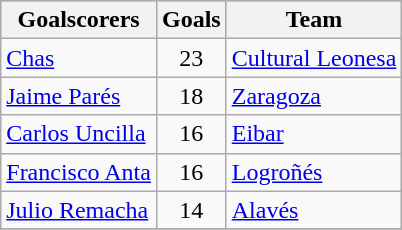<table class="wikitable sortable" class="wikitable">
<tr style="background:#ccc; text-align:center;">
<th>Goalscorers</th>
<th>Goals</th>
<th>Team</th>
</tr>
<tr>
<td> <a href='#'>Chas</a></td>
<td style="text-align:center;">23</td>
<td><a href='#'>Cultural Leonesa</a></td>
</tr>
<tr>
<td> <a href='#'>Jaime Parés</a></td>
<td style="text-align:center;">18</td>
<td><a href='#'>Zaragoza</a></td>
</tr>
<tr>
<td> <a href='#'>Carlos Uncilla</a></td>
<td style="text-align:center;">16</td>
<td><a href='#'>Eibar</a></td>
</tr>
<tr>
<td> <a href='#'>Francisco Anta</a></td>
<td style="text-align:center;">16</td>
<td><a href='#'>Logroñés</a></td>
</tr>
<tr>
<td> <a href='#'>Julio Remacha</a></td>
<td style="text-align:center;">14</td>
<td><a href='#'>Alavés</a></td>
</tr>
<tr>
</tr>
</table>
